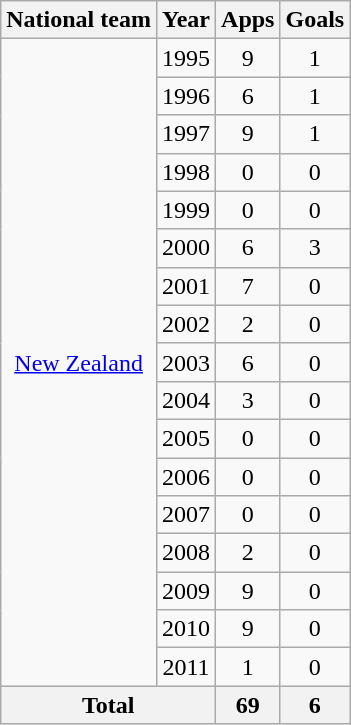<table class="wikitable" style="text-align:center">
<tr>
<th>National team</th>
<th>Year</th>
<th>Apps</th>
<th>Goals</th>
</tr>
<tr>
<td rowspan="17"><a href='#'>New Zealand</a></td>
<td>1995</td>
<td>9</td>
<td>1</td>
</tr>
<tr>
<td>1996</td>
<td>6</td>
<td>1</td>
</tr>
<tr>
<td>1997</td>
<td>9</td>
<td>1</td>
</tr>
<tr>
<td>1998</td>
<td>0</td>
<td>0</td>
</tr>
<tr>
<td>1999</td>
<td>0</td>
<td>0</td>
</tr>
<tr>
<td>2000</td>
<td>6</td>
<td>3</td>
</tr>
<tr>
<td>2001</td>
<td>7</td>
<td>0</td>
</tr>
<tr>
<td>2002</td>
<td>2</td>
<td>0</td>
</tr>
<tr>
<td>2003</td>
<td>6</td>
<td>0</td>
</tr>
<tr>
<td>2004</td>
<td>3</td>
<td>0</td>
</tr>
<tr>
<td>2005</td>
<td>0</td>
<td>0</td>
</tr>
<tr>
<td>2006</td>
<td>0</td>
<td>0</td>
</tr>
<tr>
<td>2007</td>
<td>0</td>
<td>0</td>
</tr>
<tr>
<td>2008</td>
<td>2</td>
<td>0</td>
</tr>
<tr>
<td>2009</td>
<td>9</td>
<td>0</td>
</tr>
<tr>
<td>2010</td>
<td>9</td>
<td>0</td>
</tr>
<tr>
<td>2011</td>
<td>1</td>
<td>0</td>
</tr>
<tr>
<th colspan="2">Total</th>
<th>69</th>
<th>6</th>
</tr>
</table>
